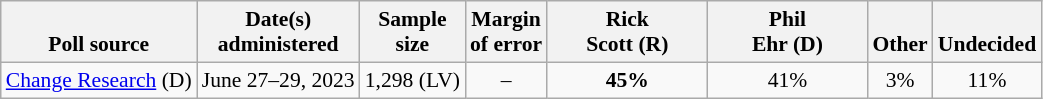<table class="wikitable" style="font-size:90%;text-align:center;">
<tr valign=bottom>
<th>Poll source</th>
<th>Date(s)<br>administered</th>
<th>Sample<br>size</th>
<th>Margin<br>of error</th>
<th style="width:100px;">Rick<br>Scott (R)</th>
<th style="width:100px;">Phil<br>Ehr (D)</th>
<th>Other</th>
<th>Undecided</th>
</tr>
<tr>
<td style="text-align:left;"><a href='#'>Change Research</a> (D)</td>
<td>June 27–29, 2023</td>
<td>1,298 (LV)</td>
<td>–</td>
<td><strong>45%</strong></td>
<td>41%</td>
<td>3%</td>
<td>11%</td>
</tr>
</table>
